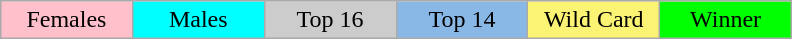<table class="wikitable" style="margin:1em auto; text-align:center;">
<tr>
<td style="background:pink; width:14%;">Females</td>
<td style="background:cyan; width:14%;">Males</td>
<td style="background:#ccc; width:14%;">Top 16</td>
<td style="background:#8ab8e6; width:14%;">Top 14</td>
<td style="background:#FBF373;" width="14%">Wild Card</td>
<td style="background:lime; width:14%;">Winner</td>
</tr>
</table>
